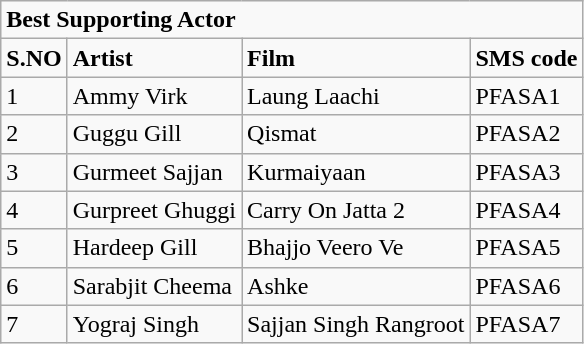<table class="wikitable">
<tr>
<td colspan="4"><strong>Best Supporting Actor</strong></td>
</tr>
<tr>
<td><strong>S.NO</strong></td>
<td><strong>Artist</strong></td>
<td><strong>Film</strong></td>
<td><strong>SMS code</strong></td>
</tr>
<tr>
<td>1</td>
<td>Ammy Virk</td>
<td>Laung Laachi</td>
<td>PFASA1</td>
</tr>
<tr>
<td>2</td>
<td>Guggu Gill</td>
<td>Qismat</td>
<td>PFASA2</td>
</tr>
<tr>
<td>3</td>
<td>Gurmeet Sajjan</td>
<td>Kurmaiyaan</td>
<td>PFASA3</td>
</tr>
<tr>
<td>4</td>
<td>Gurpreet Ghuggi</td>
<td>Carry On Jatta 2</td>
<td>PFASA4</td>
</tr>
<tr>
<td>5</td>
<td>Hardeep Gill</td>
<td>Bhajjo Veero Ve</td>
<td>PFASA5</td>
</tr>
<tr>
<td>6</td>
<td>Sarabjit Cheema</td>
<td>Ashke</td>
<td>PFASA6</td>
</tr>
<tr>
<td>7</td>
<td>Yograj Singh</td>
<td>Sajjan Singh Rangroot</td>
<td>PFASA7</td>
</tr>
</table>
